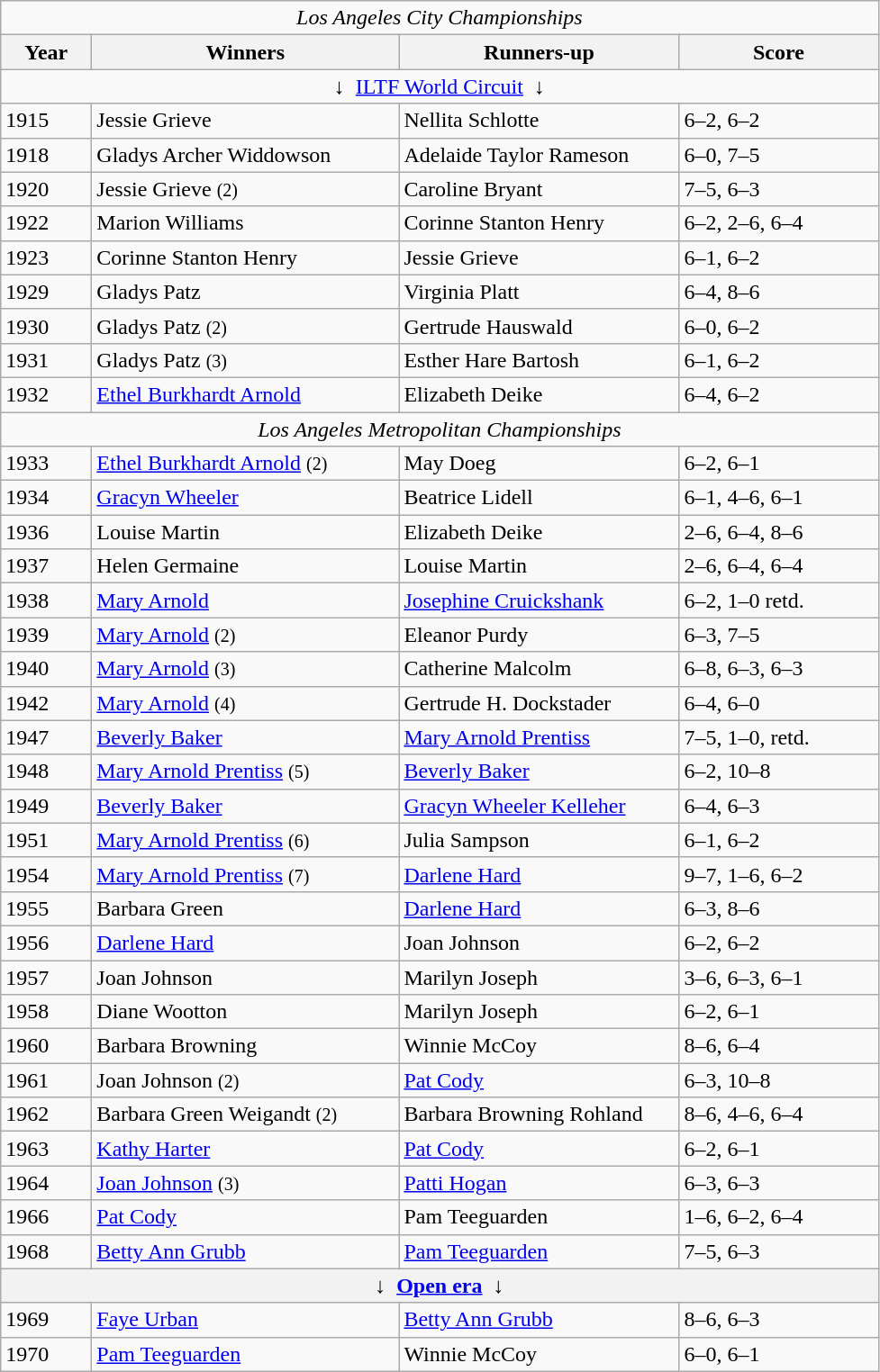<table class="wikitable sortable">
<tr>
<td colspan=4 align=center><em> Los Angeles City Championships</em></td>
</tr>
<tr>
<th style="width:60px;">Year</th>
<th style="width:220px;">Winners</th>
<th style="width:200px;">Runners-up</th>
<th style="width:140px;">Score</th>
</tr>
<tr>
<td colspan=4 align=center>↓  <a href='#'>ILTF World Circuit</a>  ↓</td>
</tr>
<tr>
<td>1915</td>
<td> Jessie Grieve</td>
<td> Nellita Schlotte</td>
<td>6–2, 6–2</td>
</tr>
<tr>
<td>1918</td>
<td> Gladys Archer Widdowson</td>
<td> Adelaide Taylor Rameson</td>
<td>6–0, 7–5</td>
</tr>
<tr>
<td>1920</td>
<td> Jessie Grieve <small>(2)</small></td>
<td> Caroline Bryant</td>
<td>7–5, 6–3</td>
</tr>
<tr>
<td>1922</td>
<td> Marion Williams</td>
<td> Corinne Stanton Henry</td>
<td>6–2, 2–6, 6–4</td>
</tr>
<tr>
<td>1923</td>
<td> Corinne Stanton Henry</td>
<td> Jessie Grieve</td>
<td>6–1, 6–2</td>
</tr>
<tr>
<td>1929</td>
<td> Gladys Patz</td>
<td> Virginia Platt</td>
<td>6–4, 8–6</td>
</tr>
<tr>
<td>1930</td>
<td> Gladys Patz <small>(2)</small></td>
<td> Gertrude Hauswald</td>
<td>6–0, 6–2</td>
</tr>
<tr>
<td>1931</td>
<td> Gladys Patz <small>(3)</small></td>
<td> Esther Hare Bartosh</td>
<td>6–1, 6–2</td>
</tr>
<tr>
<td>1932</td>
<td> <a href='#'>Ethel Burkhardt Arnold</a></td>
<td> Elizabeth Deike</td>
<td>6–4, 6–2</td>
</tr>
<tr>
<td colspan=4 align=center><em>Los Angeles Metropolitan Championships</em></td>
</tr>
<tr>
<td>1933</td>
<td>  <a href='#'>Ethel Burkhardt Arnold</a> <small>(2)</small></td>
<td> May Doeg</td>
<td>6–2, 6–1</td>
</tr>
<tr>
<td>1934</td>
<td>  <a href='#'>Gracyn Wheeler</a></td>
<td> Beatrice Lidell</td>
<td>6–1, 4–6, 6–1</td>
</tr>
<tr>
<td>1936</td>
<td> Louise Martin</td>
<td> Elizabeth Deike</td>
<td>2–6, 6–4, 8–6</td>
</tr>
<tr>
<td>1937</td>
<td> Helen Germaine</td>
<td> Louise Martin</td>
<td>2–6, 6–4, 6–4</td>
</tr>
<tr>
<td>1938</td>
<td> <a href='#'>Mary Arnold</a></td>
<td> <a href='#'>Josephine Cruickshank</a></td>
<td>6–2, 1–0 retd.</td>
</tr>
<tr>
<td>1939</td>
<td> <a href='#'>Mary Arnold</a> <small>(2)</small></td>
<td> Eleanor Purdy</td>
<td>6–3, 7–5</td>
</tr>
<tr>
<td>1940</td>
<td> <a href='#'>Mary Arnold</a> <small>(3)</small></td>
<td> Catherine Malcolm</td>
<td>6–8, 6–3, 6–3</td>
</tr>
<tr>
<td>1942</td>
<td> <a href='#'>Mary Arnold</a> <small>(4)</small></td>
<td> Gertrude H. Dockstader</td>
<td>6–4, 6–0</td>
</tr>
<tr>
<td>1947</td>
<td> <a href='#'>Beverly Baker</a></td>
<td> <a href='#'>Mary Arnold Prentiss</a></td>
<td>7–5, 1–0, retd.</td>
</tr>
<tr>
<td>1948</td>
<td> <a href='#'>Mary Arnold Prentiss</a> <small>(5)</small></td>
<td> <a href='#'>Beverly Baker</a></td>
<td>6–2, 10–8</td>
</tr>
<tr>
<td>1949</td>
<td> <a href='#'>Beverly Baker</a></td>
<td> <a href='#'>Gracyn Wheeler Kelleher</a></td>
<td>6–4, 6–3</td>
</tr>
<tr>
<td>1951</td>
<td> <a href='#'>Mary Arnold Prentiss</a> <small>(6)</small></td>
<td> Julia Sampson</td>
<td>6–1, 6–2</td>
</tr>
<tr>
<td>1954</td>
<td> <a href='#'>Mary Arnold Prentiss</a> <small>(7)</small></td>
<td> <a href='#'>Darlene Hard</a></td>
<td>9–7, 1–6, 6–2</td>
</tr>
<tr>
<td>1955</td>
<td> Barbara Green</td>
<td> <a href='#'>Darlene Hard</a></td>
<td>6–3, 8–6</td>
</tr>
<tr>
<td>1956</td>
<td> <a href='#'>Darlene Hard</a></td>
<td> Joan Johnson</td>
<td>6–2, 6–2</td>
</tr>
<tr>
<td>1957</td>
<td> Joan Johnson</td>
<td> Marilyn Joseph</td>
<td>3–6, 6–3, 6–1</td>
</tr>
<tr>
<td>1958</td>
<td> Diane Wootton</td>
<td> Marilyn Joseph</td>
<td>6–2, 6–1</td>
</tr>
<tr>
<td>1960</td>
<td> Barbara Browning</td>
<td> Winnie McCoy</td>
<td>8–6, 6–4</td>
</tr>
<tr>
<td>1961</td>
<td> Joan Johnson <small>(2)</small></td>
<td> <a href='#'>Pat Cody</a></td>
<td>6–3, 10–8</td>
</tr>
<tr>
<td>1962</td>
<td> Barbara Green Weigandt <small>(2)</small></td>
<td> Barbara Browning Rohland</td>
<td>8–6, 4–6, 6–4</td>
</tr>
<tr>
<td>1963</td>
<td> <a href='#'>Kathy Harter</a></td>
<td> <a href='#'>Pat Cody</a></td>
<td>6–2, 6–1</td>
</tr>
<tr>
<td>1964</td>
<td> <a href='#'>Joan Johnson</a> <small>(3)</small></td>
<td> <a href='#'>Patti Hogan</a></td>
<td>6–3, 6–3</td>
</tr>
<tr>
<td>1966</td>
<td> <a href='#'>Pat Cody</a></td>
<td> Pam Teeguarden</td>
<td>1–6, 6–2, 6–4</td>
</tr>
<tr>
<td>1968</td>
<td> <a href='#'>Betty Ann Grubb</a></td>
<td>  <a href='#'>Pam Teeguarden</a></td>
<td>7–5, 6–3</td>
</tr>
<tr>
<th colspan=4 align=center>↓  <a href='#'>Open era</a>  ↓</th>
</tr>
<tr>
<td>1969</td>
<td> <a href='#'>Faye Urban</a></td>
<td> <a href='#'>Betty Ann Grubb</a></td>
<td>8–6, 6–3</td>
</tr>
<tr>
<td>1970</td>
<td> <a href='#'>Pam Teeguarden</a></td>
<td> Winnie McCoy</td>
<td>6–0, 6–1</td>
</tr>
</table>
